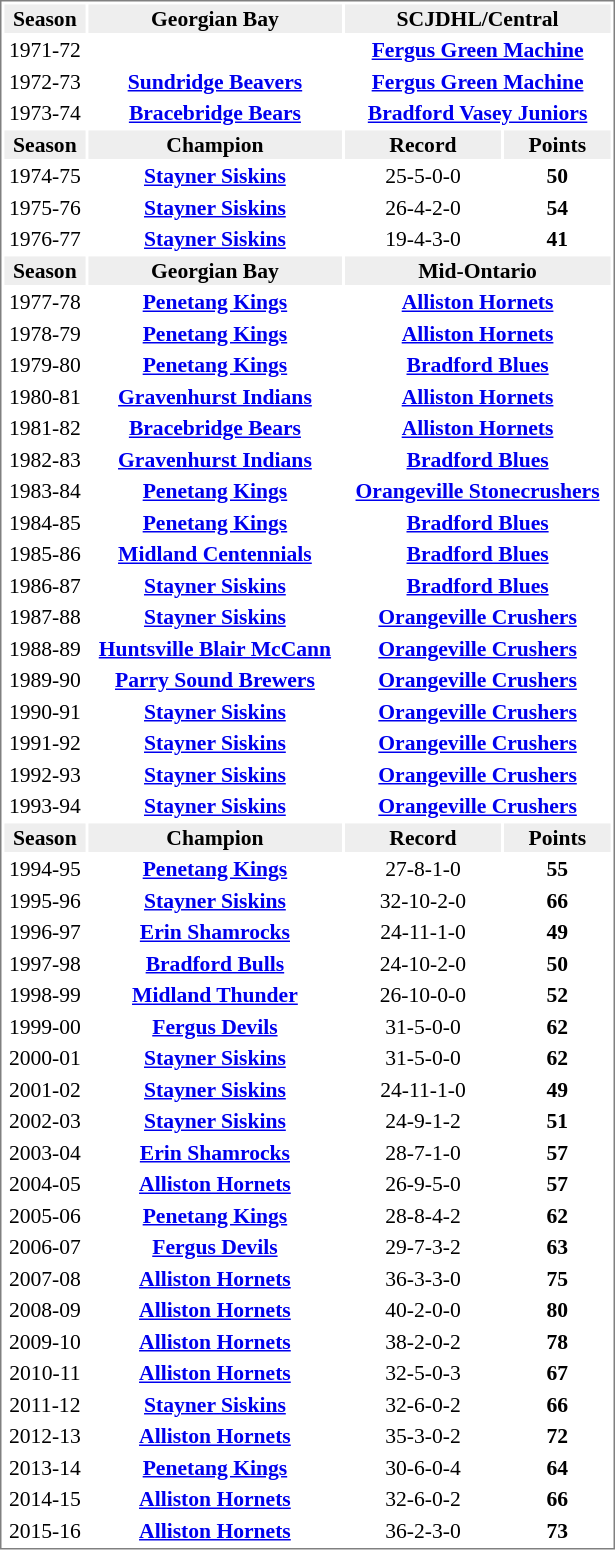<table cellpadding="0">
<tr align="left" style="vertical-align: top">
<td></td>
<td><br><table cellpadding="1" width="410px" style="font-size: 90%; border: 1px solid gray;">
<tr align="center" bgcolor="#eeeeee">
<td><strong>Season</strong></td>
<td><strong>Georgian Bay</strong></td>
<td colspan="2"><strong>SCJDHL/Central</strong></td>
</tr>
<tr align="center">
<td>1971-72</td>
<td></td>
<td colspan="2"><strong><a href='#'>Fergus Green Machine</a></strong></td>
</tr>
<tr align="center">
<td>1972-73</td>
<td><strong><a href='#'>Sundridge Beavers</a></strong></td>
<td colspan="2"><strong><a href='#'>Fergus Green Machine</a></strong></td>
</tr>
<tr align="center">
<td>1973-74</td>
<td><strong><a href='#'>Bracebridge Bears</a></strong></td>
<td colspan="2"><strong><a href='#'>Bradford Vasey Juniors</a></strong></td>
</tr>
<tr align="center" bgcolor="#eeeeee">
<td><strong>Season</strong></td>
<td><strong>Champion</strong></td>
<td><strong>Record</strong></td>
<td><strong>Points</strong></td>
</tr>
<tr align="center">
<td>1974-75</td>
<td><strong><a href='#'>Stayner Siskins</a></strong></td>
<td>25-5-0-0</td>
<td><strong>50</strong></td>
</tr>
<tr align="center">
<td>1975-76</td>
<td><strong><a href='#'>Stayner Siskins</a></strong></td>
<td>26-4-2-0</td>
<td><strong>54</strong></td>
</tr>
<tr align="center">
<td>1976-77</td>
<td><strong><a href='#'>Stayner Siskins</a></strong></td>
<td>19-4-3-0</td>
<td><strong>41</strong></td>
</tr>
<tr align="center" bgcolor="#eeeeee">
<td><strong>Season</strong></td>
<td><strong>Georgian Bay</strong></td>
<td colspan="2"><strong>Mid-Ontario</strong></td>
</tr>
<tr align="center">
<td>1977-78</td>
<td><strong><a href='#'>Penetang Kings</a></strong></td>
<td colspan="2"><strong><a href='#'>Alliston Hornets</a></strong></td>
</tr>
<tr align="center">
<td>1978-79</td>
<td><strong><a href='#'>Penetang Kings</a></strong></td>
<td colspan="2"><strong><a href='#'>Alliston Hornets</a></strong></td>
</tr>
<tr align="center">
<td>1979-80</td>
<td><strong><a href='#'>Penetang Kings</a></strong></td>
<td colspan="2"><strong><a href='#'>Bradford Blues</a></strong></td>
</tr>
<tr align="center">
<td>1980-81</td>
<td><strong><a href='#'>Gravenhurst Indians</a></strong></td>
<td colspan="2"><strong><a href='#'>Alliston Hornets</a></strong></td>
</tr>
<tr align="center">
<td>1981-82</td>
<td><strong><a href='#'>Bracebridge Bears</a></strong></td>
<td colspan="2"><strong><a href='#'>Alliston Hornets</a></strong></td>
</tr>
<tr align="center">
<td>1982-83</td>
<td><strong><a href='#'>Gravenhurst Indians</a></strong></td>
<td colspan="2"><strong><a href='#'>Bradford Blues</a></strong></td>
</tr>
<tr align="center">
<td>1983-84</td>
<td><strong><a href='#'>Penetang Kings</a></strong></td>
<td colspan="2"><strong><a href='#'>Orangeville Stonecrushers</a></strong></td>
</tr>
<tr align="center">
<td>1984-85</td>
<td><strong><a href='#'>Penetang Kings</a></strong></td>
<td colspan="2"><strong><a href='#'>Bradford Blues</a></strong></td>
</tr>
<tr align="center">
<td>1985-86</td>
<td><strong><a href='#'>Midland Centennials</a></strong></td>
<td colspan="2"><strong><a href='#'>Bradford Blues</a></strong></td>
</tr>
<tr align="center">
<td>1986-87</td>
<td><strong><a href='#'>Stayner Siskins</a></strong></td>
<td colspan="2"><strong><a href='#'>Bradford Blues</a></strong></td>
</tr>
<tr align="center">
<td>1987-88</td>
<td><strong><a href='#'>Stayner Siskins</a></strong></td>
<td colspan="2"><strong><a href='#'>Orangeville Crushers</a></strong></td>
</tr>
<tr align="center">
<td>1988-89</td>
<td><strong><a href='#'>Huntsville Blair McCann</a></strong></td>
<td colspan="2"><strong><a href='#'>Orangeville Crushers</a></strong></td>
</tr>
<tr align="center">
<td>1989-90</td>
<td><strong><a href='#'>Parry Sound Brewers</a></strong></td>
<td colspan="2"><strong><a href='#'>Orangeville Crushers</a></strong></td>
</tr>
<tr align="center">
<td>1990-91</td>
<td><strong><a href='#'>Stayner Siskins</a></strong></td>
<td colspan="2"><strong><a href='#'>Orangeville Crushers</a></strong></td>
</tr>
<tr align="center">
<td>1991-92</td>
<td><strong><a href='#'>Stayner Siskins</a></strong></td>
<td colspan="2"><strong><a href='#'>Orangeville Crushers</a></strong></td>
</tr>
<tr align="center">
<td>1992-93</td>
<td><strong><a href='#'>Stayner Siskins</a></strong></td>
<td colspan="2"><strong><a href='#'>Orangeville Crushers</a></strong></td>
</tr>
<tr align="center">
<td>1993-94</td>
<td><strong><a href='#'>Stayner Siskins</a></strong></td>
<td colspan="2"><strong><a href='#'>Orangeville Crushers</a></strong></td>
</tr>
<tr align="center" bgcolor="#eeeeee">
<td><strong>Season</strong></td>
<td><strong>Champion</strong></td>
<td><strong>Record</strong></td>
<td><strong>Points</strong></td>
</tr>
<tr align="center">
<td>1994-95</td>
<td><strong><a href='#'>Penetang Kings</a></strong></td>
<td>27-8-1-0</td>
<td><strong>55</strong></td>
</tr>
<tr align="center">
<td>1995-96</td>
<td><strong><a href='#'>Stayner Siskins</a></strong></td>
<td>32-10-2-0</td>
<td><strong>66</strong></td>
</tr>
<tr align="center">
<td>1996-97</td>
<td><strong><a href='#'>Erin Shamrocks</a></strong></td>
<td>24-11-1-0</td>
<td><strong>49</strong></td>
</tr>
<tr align="center">
<td>1997-98</td>
<td><strong><a href='#'>Bradford Bulls</a></strong></td>
<td>24-10-2-0</td>
<td><strong>50</strong></td>
</tr>
<tr align="center">
<td>1998-99</td>
<td><strong><a href='#'>Midland Thunder</a></strong></td>
<td>26-10-0-0</td>
<td><strong>52</strong></td>
</tr>
<tr align="center">
<td>1999-00</td>
<td><strong><a href='#'>Fergus Devils</a></strong></td>
<td>31-5-0-0</td>
<td><strong>62</strong></td>
</tr>
<tr align="center">
<td>2000-01</td>
<td><strong><a href='#'>Stayner Siskins</a></strong></td>
<td>31-5-0-0</td>
<td><strong>62</strong></td>
</tr>
<tr align="center">
<td>2001-02</td>
<td><strong><a href='#'>Stayner Siskins</a></strong></td>
<td>24-11-1-0</td>
<td><strong>49</strong></td>
</tr>
<tr align="center">
<td>2002-03</td>
<td><strong><a href='#'>Stayner Siskins</a></strong></td>
<td>24-9-1-2</td>
<td><strong>51</strong></td>
</tr>
<tr align="center">
<td>2003-04</td>
<td><strong><a href='#'>Erin Shamrocks</a></strong></td>
<td>28-7-1-0</td>
<td><strong>57</strong></td>
</tr>
<tr align="center">
<td>2004-05</td>
<td><strong><a href='#'>Alliston Hornets</a></strong></td>
<td>26-9-5-0</td>
<td><strong>57</strong></td>
</tr>
<tr align="center">
<td>2005-06</td>
<td><strong><a href='#'>Penetang Kings</a></strong></td>
<td>28-8-4-2</td>
<td><strong>62</strong></td>
</tr>
<tr align="center">
<td>2006-07</td>
<td><strong><a href='#'>Fergus Devils</a></strong></td>
<td>29-7-3-2</td>
<td><strong>63</strong></td>
</tr>
<tr align="center">
<td>2007-08</td>
<td><strong><a href='#'>Alliston Hornets</a></strong></td>
<td>36-3-3-0</td>
<td><strong>75</strong></td>
</tr>
<tr align="center">
<td>2008-09</td>
<td><strong><a href='#'>Alliston Hornets</a></strong></td>
<td>40-2-0-0</td>
<td><strong>80</strong></td>
</tr>
<tr align="center">
<td>2009-10</td>
<td><strong><a href='#'>Alliston Hornets</a></strong></td>
<td>38-2-0-2</td>
<td><strong>78</strong></td>
</tr>
<tr align="center">
<td>2010-11</td>
<td><strong><a href='#'>Alliston Hornets</a></strong></td>
<td>32-5-0-3</td>
<td><strong>67</strong></td>
</tr>
<tr align="center">
<td>2011-12</td>
<td><strong><a href='#'>Stayner Siskins</a></strong></td>
<td>32-6-0-2</td>
<td><strong>66</strong></td>
</tr>
<tr align="center">
<td>2012-13</td>
<td><strong><a href='#'>Alliston Hornets</a></strong></td>
<td>35-3-0-2</td>
<td><strong>72</strong></td>
</tr>
<tr align="center">
<td>2013-14</td>
<td><strong><a href='#'>Penetang Kings</a></strong></td>
<td>30-6-0-4</td>
<td><strong>64</strong></td>
</tr>
<tr align="center">
<td>2014-15</td>
<td><strong><a href='#'>Alliston Hornets</a></strong></td>
<td>32-6-0-2</td>
<td><strong>66</strong></td>
</tr>
<tr align="center">
<td>2015-16</td>
<td><strong><a href='#'>Alliston Hornets</a></strong></td>
<td>36-2-3-0</td>
<td><strong>73</strong></td>
</tr>
</table>
</td>
</tr>
</table>
